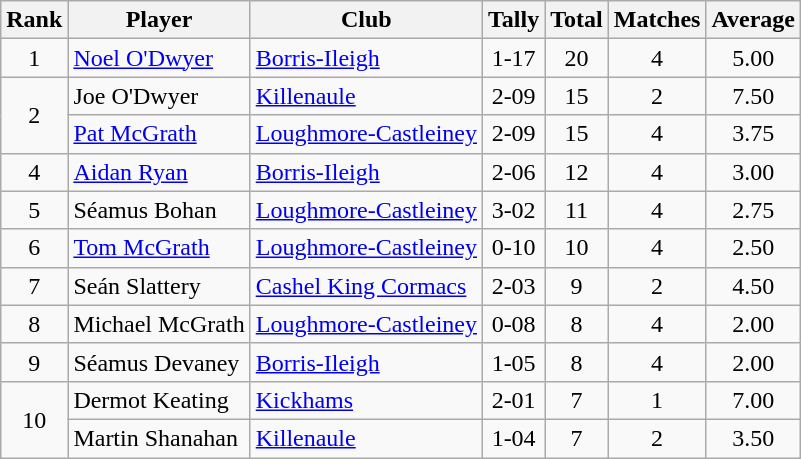<table class="wikitable">
<tr>
<th>Rank</th>
<th>Player</th>
<th>Club</th>
<th>Tally</th>
<th>Total</th>
<th>Matches</th>
<th>Average</th>
</tr>
<tr>
<td rowspan="1" style="text-align:center;">1</td>
<td><a href='#'>Noel O'Dwyer</a></td>
<td><a href='#'>Borris-Ileigh</a></td>
<td align=center>1-17</td>
<td align=center>20</td>
<td align=center>4</td>
<td align=center>5.00</td>
</tr>
<tr>
<td rowspan="2" style="text-align:center;">2</td>
<td>Joe O'Dwyer</td>
<td><a href='#'>Killenaule</a></td>
<td align=center>2-09</td>
<td align=center>15</td>
<td align=center>2</td>
<td align=center>7.50</td>
</tr>
<tr>
<td><a href='#'>Pat McGrath</a></td>
<td><a href='#'>Loughmore-Castleiney</a></td>
<td align=center>2-09</td>
<td align=center>15</td>
<td align=center>4</td>
<td align=center>3.75</td>
</tr>
<tr>
<td rowspan="1" style="text-align:center;">4</td>
<td><a href='#'>Aidan Ryan</a></td>
<td><a href='#'>Borris-Ileigh</a></td>
<td align=center>2-06</td>
<td align=center>12</td>
<td align=center>4</td>
<td align=center>3.00</td>
</tr>
<tr>
<td rowspan="1" style="text-align:center;">5</td>
<td>Séamus Bohan</td>
<td><a href='#'>Loughmore-Castleiney</a></td>
<td align=center>3-02</td>
<td align=center>11</td>
<td align=center>4</td>
<td align=center>2.75</td>
</tr>
<tr>
<td rowspan="1" style="text-align:center;">6</td>
<td><a href='#'>Tom McGrath</a></td>
<td><a href='#'>Loughmore-Castleiney</a></td>
<td align=center>0-10</td>
<td align=center>10</td>
<td align=center>4</td>
<td align=center>2.50</td>
</tr>
<tr>
<td rowspan="1" style="text-align:center;">7</td>
<td>Seán Slattery</td>
<td><a href='#'>Cashel King Cormacs</a></td>
<td align=center>2-03</td>
<td align=center>9</td>
<td align=center>2</td>
<td align=center>4.50</td>
</tr>
<tr>
<td rowspan="1" style="text-align:center;">8</td>
<td>Michael McGrath</td>
<td><a href='#'>Loughmore-Castleiney</a></td>
<td align=center>0-08</td>
<td align=center>8</td>
<td align=center>4</td>
<td align=center>2.00</td>
</tr>
<tr>
<td rowspan="1" style="text-align:center;">9</td>
<td>Séamus Devaney</td>
<td><a href='#'>Borris-Ileigh</a></td>
<td align=center>1-05</td>
<td align=center>8</td>
<td align=center>4</td>
<td align=center>2.00</td>
</tr>
<tr>
<td rowspan="2" style="text-align:center;">10</td>
<td>Dermot Keating</td>
<td><a href='#'>Kickhams</a></td>
<td align=center>2-01</td>
<td align=center>7</td>
<td align=center>1</td>
<td align=center>7.00</td>
</tr>
<tr>
<td>Martin Shanahan</td>
<td><a href='#'>Killenaule</a></td>
<td align=center>1-04</td>
<td align=center>7</td>
<td align=center>2</td>
<td align=center>3.50</td>
</tr>
</table>
